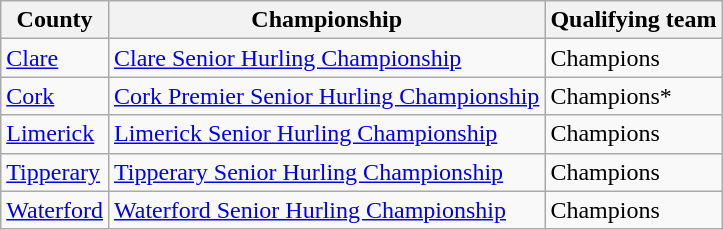<table class=wikitable>
<tr>
<th>County</th>
<th>Championship</th>
<th>Qualifying team</th>
</tr>
<tr>
<td><a href='#'>Clare</a></td>
<td><a href='#'>Clare Senior Hurling Championship</a></td>
<td>Champions</td>
</tr>
<tr>
<td><a href='#'>Cork</a></td>
<td><a href='#'>Cork Premier Senior Hurling Championship</a></td>
<td>Champions*</td>
</tr>
<tr>
<td><a href='#'>Limerick</a></td>
<td><a href='#'>Limerick Senior Hurling Championship</a></td>
<td>Champions</td>
</tr>
<tr>
<td><a href='#'>Tipperary</a></td>
<td><a href='#'>Tipperary Senior Hurling Championship</a></td>
<td>Champions</td>
</tr>
<tr>
<td><a href='#'>Waterford</a></td>
<td><a href='#'>Waterford Senior Hurling Championship</a></td>
<td>Champions</td>
</tr>
</table>
